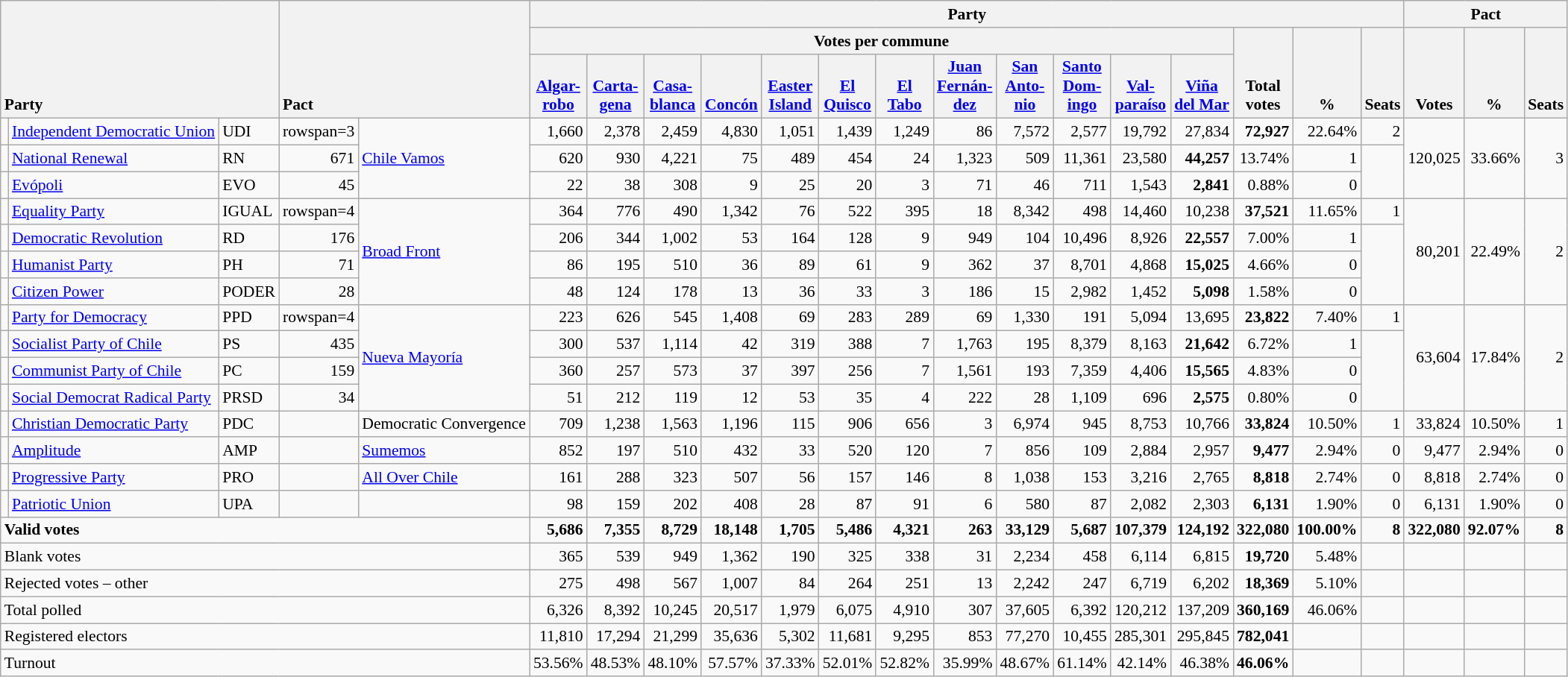<table class="wikitable" border="1" style="font-size:90%; text-align:right; white-space: nowrap;">
<tr>
<th style="text-align:left;" valign=bottom rowspan=3 colspan=3>Party</th>
<th style="text-align:left;" valign=bottom rowspan=3 colspan=2>Pact</th>
<th colspan=15>Party</th>
<th colspan=3>Pact</th>
</tr>
<tr>
<th colspan=12>Votes per commune</th>
<th align=center valign=bottom rowspan=2 width="40">Total<br>votes</th>
<th align=center valign=bottom rowspan=2 width="40">%</th>
<th align=center valign=bottom rowspan=2>Seats</th>
<th align=center valign=bottom rowspan=2 width="40">Votes</th>
<th align=center valign=bottom rowspan=2 width="40">%</th>
<th align=center valign=bottom rowspan=2>Seats</th>
</tr>
<tr>
<th align=center valign=bottom width="40"><a href='#'>Algar-<br>robo</a></th>
<th align=center valign=bottom width="40"><a href='#'>Carta-<br>gena</a></th>
<th align=center valign=bottom width="40"><a href='#'>Casa-<br>blanca</a></th>
<th align=center valign=bottom width="40"><a href='#'>Concón</a></th>
<th align=center valign=bottom width="40"><a href='#'>Easter<br>Island</a></th>
<th align=center valign=bottom width="40"><a href='#'>El<br>Quisco</a></th>
<th align=center valign=bottom width="40"><a href='#'>El<br>Tabo</a></th>
<th align=center valign=bottom width="40"><a href='#'>Juan<br>Fernán-<br>dez</a></th>
<th align=center valign=bottom width="40"><a href='#'>San<br>Anto-<br>nio</a></th>
<th align=center valign=bottom width="40"><a href='#'>Santo<br>Dom-<br>ingo</a></th>
<th align=center valign=bottom width="40"><a href='#'>Val-<br>paraíso</a></th>
<th align=center valign=bottom width="40"><a href='#'>Viña<br>del Mar</a></th>
</tr>
<tr>
<td></td>
<td align=left><a href='#'>Independent Democratic Union</a></td>
<td align=left>UDI</td>
<td>rowspan=3 </td>
<td rowspan=3 align=left><a href='#'>Chile Vamos</a></td>
<td>1,660</td>
<td>2,378</td>
<td>2,459</td>
<td>4,830</td>
<td>1,051</td>
<td>1,439</td>
<td>1,249</td>
<td>86</td>
<td>7,572</td>
<td>2,577</td>
<td>19,792</td>
<td>27,834</td>
<td><strong>72,927</strong></td>
<td>22.64%</td>
<td>2</td>
<td rowspan=3>120,025</td>
<td rowspan=3>33.66%</td>
<td rowspan=3>3</td>
</tr>
<tr>
<td></td>
<td align=left><a href='#'>National Renewal</a></td>
<td align=left>RN</td>
<td>671</td>
<td>620</td>
<td>930</td>
<td>4,221</td>
<td>75</td>
<td>489</td>
<td>454</td>
<td>24</td>
<td>1,323</td>
<td>509</td>
<td>11,361</td>
<td>23,580</td>
<td><strong>44,257</strong></td>
<td>13.74%</td>
<td>1</td>
</tr>
<tr>
<td></td>
<td align=left><a href='#'>Evópoli</a></td>
<td align=left>EVO</td>
<td>45</td>
<td>22</td>
<td>38</td>
<td>308</td>
<td>9</td>
<td>25</td>
<td>20</td>
<td>3</td>
<td>71</td>
<td>46</td>
<td>711</td>
<td>1,543</td>
<td><strong>2,841</strong></td>
<td>0.88%</td>
<td>0</td>
</tr>
<tr>
<td></td>
<td align=left><a href='#'>Equality Party</a></td>
<td align=left>IGUAL</td>
<td>rowspan=4 </td>
<td rowspan=4 align=left><a href='#'>Broad Front</a></td>
<td>364</td>
<td>776</td>
<td>490</td>
<td>1,342</td>
<td>76</td>
<td>522</td>
<td>395</td>
<td>18</td>
<td>8,342</td>
<td>498</td>
<td>14,460</td>
<td>10,238</td>
<td><strong>37,521</strong></td>
<td>11.65%</td>
<td>1</td>
<td rowspan=4>80,201</td>
<td rowspan=4>22.49%</td>
<td rowspan=4>2</td>
</tr>
<tr>
<td></td>
<td align=left><a href='#'>Democratic Revolution</a></td>
<td align=left>RD</td>
<td>176</td>
<td>206</td>
<td>344</td>
<td>1,002</td>
<td>53</td>
<td>164</td>
<td>128</td>
<td>9</td>
<td>949</td>
<td>104</td>
<td>10,496</td>
<td>8,926</td>
<td><strong>22,557</strong></td>
<td>7.00%</td>
<td>1</td>
</tr>
<tr>
<td></td>
<td align=left><a href='#'>Humanist Party</a></td>
<td align=left>PH</td>
<td>71</td>
<td>86</td>
<td>195</td>
<td>510</td>
<td>36</td>
<td>89</td>
<td>61</td>
<td>9</td>
<td>362</td>
<td>37</td>
<td>8,701</td>
<td>4,868</td>
<td><strong>15,025</strong></td>
<td>4.66%</td>
<td>0</td>
</tr>
<tr>
<td></td>
<td align=left><a href='#'>Citizen Power</a></td>
<td align=left>PODER</td>
<td>28</td>
<td>48</td>
<td>124</td>
<td>178</td>
<td>13</td>
<td>36</td>
<td>33</td>
<td>3</td>
<td>186</td>
<td>15</td>
<td>2,982</td>
<td>1,452</td>
<td><strong>5,098</strong></td>
<td>1.58%</td>
<td>0</td>
</tr>
<tr>
<td></td>
<td align=left><a href='#'>Party for Democracy</a></td>
<td align=left>PPD</td>
<td>rowspan=4 </td>
<td rowspan=4 align=left><a href='#'>Nueva Mayoría</a></td>
<td>223</td>
<td>626</td>
<td>545</td>
<td>1,408</td>
<td>69</td>
<td>283</td>
<td>289</td>
<td>69</td>
<td>1,330</td>
<td>191</td>
<td>5,094</td>
<td>13,695</td>
<td><strong>23,822</strong></td>
<td>7.40%</td>
<td>1</td>
<td rowspan=4>63,604</td>
<td rowspan=4>17.84%</td>
<td rowspan=4>2</td>
</tr>
<tr>
<td></td>
<td align=left><a href='#'>Socialist Party of Chile</a></td>
<td align=left>PS</td>
<td>435</td>
<td>300</td>
<td>537</td>
<td>1,114</td>
<td>42</td>
<td>319</td>
<td>388</td>
<td>7</td>
<td>1,763</td>
<td>195</td>
<td>8,379</td>
<td>8,163</td>
<td><strong>21,642</strong></td>
<td>6.72%</td>
<td>1</td>
</tr>
<tr>
<td></td>
<td align=left><a href='#'>Communist Party of Chile</a></td>
<td align=left>PC</td>
<td>159</td>
<td>360</td>
<td>257</td>
<td>573</td>
<td>37</td>
<td>397</td>
<td>256</td>
<td>7</td>
<td>1,561</td>
<td>193</td>
<td>7,359</td>
<td>4,406</td>
<td><strong>15,565</strong></td>
<td>4.83%</td>
<td>0</td>
</tr>
<tr>
<td></td>
<td align=left><a href='#'>Social Democrat Radical Party</a></td>
<td align=left>PRSD</td>
<td>34</td>
<td>51</td>
<td>212</td>
<td>119</td>
<td>12</td>
<td>53</td>
<td>35</td>
<td>4</td>
<td>222</td>
<td>28</td>
<td>1,109</td>
<td>696</td>
<td><strong>2,575</strong></td>
<td>0.80%</td>
<td>0</td>
</tr>
<tr>
<td></td>
<td align=left><a href='#'>Christian Democratic Party</a></td>
<td align=left>PDC</td>
<td></td>
<td align=left>Democratic Convergence</td>
<td>709</td>
<td>1,238</td>
<td>1,563</td>
<td>1,196</td>
<td>115</td>
<td>906</td>
<td>656</td>
<td>3</td>
<td>6,974</td>
<td>945</td>
<td>8,753</td>
<td>10,766</td>
<td><strong>33,824</strong></td>
<td>10.50%</td>
<td>1</td>
<td>33,824</td>
<td>10.50%</td>
<td>1</td>
</tr>
<tr>
<td></td>
<td align=left><a href='#'>Amplitude</a></td>
<td align=left>AMP</td>
<td></td>
<td align=left><a href='#'>Sumemos</a></td>
<td>852</td>
<td>197</td>
<td>510</td>
<td>432</td>
<td>33</td>
<td>520</td>
<td>120</td>
<td>7</td>
<td>856</td>
<td>109</td>
<td>2,884</td>
<td>2,957</td>
<td><strong>9,477</strong></td>
<td>2.94%</td>
<td>0</td>
<td>9,477</td>
<td>2.94%</td>
<td>0</td>
</tr>
<tr>
<td></td>
<td align=left><a href='#'>Progressive Party</a></td>
<td align=left>PRO</td>
<td></td>
<td align=left><a href='#'>All Over Chile</a></td>
<td>161</td>
<td>288</td>
<td>323</td>
<td>507</td>
<td>56</td>
<td>157</td>
<td>146</td>
<td>8</td>
<td>1,038</td>
<td>153</td>
<td>3,216</td>
<td>2,765</td>
<td><strong>8,818</strong></td>
<td>2.74%</td>
<td>0</td>
<td>8,818</td>
<td>2.74%</td>
<td>0</td>
</tr>
<tr>
<td></td>
<td align=left><a href='#'>Patriotic Union</a></td>
<td align=left>UPA</td>
<td></td>
<td></td>
<td>98</td>
<td>159</td>
<td>202</td>
<td>408</td>
<td>28</td>
<td>87</td>
<td>91</td>
<td>6</td>
<td>580</td>
<td>87</td>
<td>2,082</td>
<td>2,303</td>
<td><strong>6,131</strong></td>
<td>1.90%</td>
<td>0</td>
<td>6,131</td>
<td>1.90%</td>
<td>0</td>
</tr>
<tr style="font-weight:bold">
<td align=left colspan=5>Valid votes</td>
<td>5,686</td>
<td>7,355</td>
<td>8,729</td>
<td>18,148</td>
<td>1,705</td>
<td>5,486</td>
<td>4,321</td>
<td>263</td>
<td>33,129</td>
<td>5,687</td>
<td>107,379</td>
<td>124,192</td>
<td>322,080</td>
<td>100.00%</td>
<td>8</td>
<td>322,080</td>
<td>92.07%</td>
<td>8</td>
</tr>
<tr>
<td align=left colspan=5>Blank votes</td>
<td>365</td>
<td>539</td>
<td>949</td>
<td>1,362</td>
<td>190</td>
<td>325</td>
<td>338</td>
<td>31</td>
<td>2,234</td>
<td>458</td>
<td>6,114</td>
<td>6,815</td>
<td><strong>19,720</strong></td>
<td>5.48%</td>
<td></td>
<td></td>
<td></td>
<td></td>
</tr>
<tr>
<td align=left colspan=5>Rejected votes – other</td>
<td>275</td>
<td>498</td>
<td>567</td>
<td>1,007</td>
<td>84</td>
<td>264</td>
<td>251</td>
<td>13</td>
<td>2,242</td>
<td>247</td>
<td>6,719</td>
<td>6,202</td>
<td><strong>18,369</strong></td>
<td>5.10%</td>
<td></td>
<td></td>
<td></td>
<td></td>
</tr>
<tr>
<td align=left colspan=5>Total polled</td>
<td>6,326</td>
<td>8,392</td>
<td>10,245</td>
<td>20,517</td>
<td>1,979</td>
<td>6,075</td>
<td>4,910</td>
<td>307</td>
<td>37,605</td>
<td>6,392</td>
<td>120,212</td>
<td>137,209</td>
<td><strong>360,169</strong></td>
<td>46.06%</td>
<td></td>
<td></td>
<td></td>
<td></td>
</tr>
<tr>
<td align=left colspan=5>Registered electors</td>
<td>11,810</td>
<td>17,294</td>
<td>21,299</td>
<td>35,636</td>
<td>5,302</td>
<td>11,681</td>
<td>9,295</td>
<td>853</td>
<td>77,270</td>
<td>10,455</td>
<td>285,301</td>
<td>295,845</td>
<td><strong>782,041</strong></td>
<td></td>
<td></td>
<td></td>
<td></td>
<td></td>
</tr>
<tr>
<td align=left colspan=5>Turnout</td>
<td>53.56%</td>
<td>48.53%</td>
<td>48.10%</td>
<td>57.57%</td>
<td>37.33%</td>
<td>52.01%</td>
<td>52.82%</td>
<td>35.99%</td>
<td>48.67%</td>
<td>61.14%</td>
<td>42.14%</td>
<td>46.38%</td>
<td><strong>46.06%</strong></td>
<td></td>
<td></td>
<td></td>
<td></td>
<td></td>
</tr>
</table>
